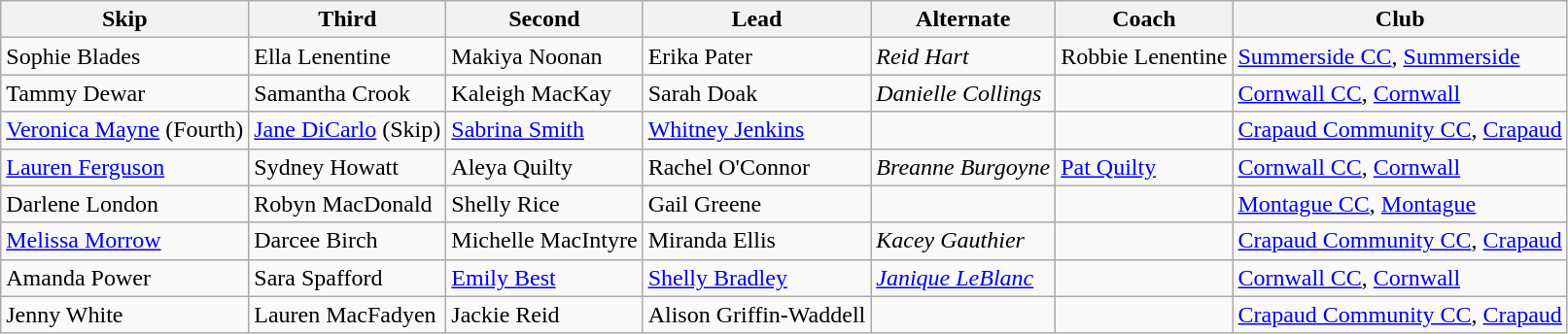<table class="wikitable">
<tr>
<th scope="col">Skip</th>
<th scope="col">Third</th>
<th scope="col">Second</th>
<th scope="col">Lead</th>
<th scope="col">Alternate</th>
<th scope="col">Coach</th>
<th scope="col">Club</th>
</tr>
<tr>
<td>Sophie Blades</td>
<td>Ella Lenentine</td>
<td>Makiya Noonan</td>
<td>Erika Pater</td>
<td><em>Reid Hart</em></td>
<td>Robbie Lenentine</td>
<td><a href='#'>Summerside CC</a>, <a href='#'>Summerside</a></td>
</tr>
<tr>
<td>Tammy Dewar</td>
<td>Samantha Crook</td>
<td>Kaleigh MacKay</td>
<td>Sarah Doak</td>
<td><em>Danielle Collings</em></td>
<td></td>
<td><a href='#'>Cornwall CC</a>, <a href='#'>Cornwall</a></td>
</tr>
<tr>
<td><a href='#'>Veronica Mayne</a> (Fourth)</td>
<td><a href='#'>Jane DiCarlo</a> (Skip)</td>
<td><a href='#'>Sabrina Smith</a></td>
<td><a href='#'>Whitney Jenkins</a></td>
<td></td>
<td></td>
<td><a href='#'>Crapaud Community CC</a>, <a href='#'>Crapaud</a></td>
</tr>
<tr>
<td><a href='#'>Lauren Ferguson</a></td>
<td>Sydney Howatt</td>
<td>Aleya Quilty</td>
<td>Rachel O'Connor</td>
<td><em>Breanne Burgoyne</em></td>
<td><a href='#'>Pat Quilty</a></td>
<td><a href='#'>Cornwall CC</a>, <a href='#'>Cornwall</a></td>
</tr>
<tr>
<td>Darlene London</td>
<td>Robyn MacDonald</td>
<td>Shelly Rice</td>
<td>Gail Greene</td>
<td></td>
<td></td>
<td><a href='#'>Montague CC</a>, <a href='#'>Montague</a></td>
</tr>
<tr>
<td><a href='#'>Melissa Morrow</a></td>
<td>Darcee Birch</td>
<td>Michelle MacIntyre</td>
<td>Miranda Ellis</td>
<td><em>Kacey Gauthier</em></td>
<td></td>
<td><a href='#'>Crapaud Community CC</a>, <a href='#'>Crapaud</a></td>
</tr>
<tr>
<td>Amanda Power</td>
<td>Sara Spafford</td>
<td><a href='#'>Emily Best</a></td>
<td><a href='#'>Shelly Bradley</a></td>
<td><em><a href='#'>Janique LeBlanc</a></em></td>
<td></td>
<td><a href='#'>Cornwall CC</a>, <a href='#'>Cornwall</a></td>
</tr>
<tr>
<td>Jenny White</td>
<td>Lauren MacFadyen</td>
<td>Jackie Reid</td>
<td>Alison Griffin-Waddell</td>
<td></td>
<td></td>
<td><a href='#'>Crapaud Community CC</a>, <a href='#'>Crapaud</a></td>
</tr>
</table>
